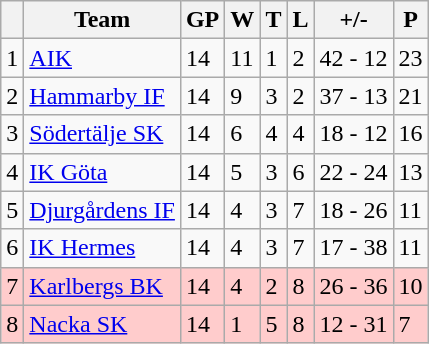<table class="wikitable">
<tr>
<th></th>
<th>Team</th>
<th>GP</th>
<th>W</th>
<th>T</th>
<th>L</th>
<th>+/-</th>
<th>P</th>
</tr>
<tr>
<td>1</td>
<td><a href='#'>AIK</a></td>
<td>14</td>
<td>11</td>
<td>1</td>
<td>2</td>
<td>42 - 12</td>
<td>23</td>
</tr>
<tr>
<td>2</td>
<td><a href='#'>Hammarby IF</a></td>
<td>14</td>
<td>9</td>
<td>3</td>
<td>2</td>
<td>37 - 13</td>
<td>21</td>
</tr>
<tr>
<td>3</td>
<td><a href='#'>Södertälje SK</a></td>
<td>14</td>
<td>6</td>
<td>4</td>
<td>4</td>
<td>18 - 12</td>
<td>16</td>
</tr>
<tr>
<td>4</td>
<td><a href='#'>IK Göta</a></td>
<td>14</td>
<td>5</td>
<td>3</td>
<td>6</td>
<td>22 - 24</td>
<td>13</td>
</tr>
<tr>
<td>5</td>
<td><a href='#'>Djurgårdens IF</a></td>
<td>14</td>
<td>4</td>
<td>3</td>
<td>7</td>
<td>18 - 26</td>
<td>11</td>
</tr>
<tr>
<td>6</td>
<td><a href='#'>IK Hermes</a></td>
<td>14</td>
<td>4</td>
<td>3</td>
<td>7</td>
<td>17 - 38</td>
<td>11</td>
</tr>
<tr align="left" style="background:#ffcccc;">
<td>7</td>
<td><a href='#'>Karlbergs BK</a></td>
<td>14</td>
<td>4</td>
<td>2</td>
<td>8</td>
<td>26 - 36</td>
<td>10</td>
</tr>
<tr align="left" style="background:#ffcccc;">
<td>8</td>
<td><a href='#'>Nacka SK</a></td>
<td>14</td>
<td>1</td>
<td>5</td>
<td>8</td>
<td>12 - 31</td>
<td>7</td>
</tr>
</table>
